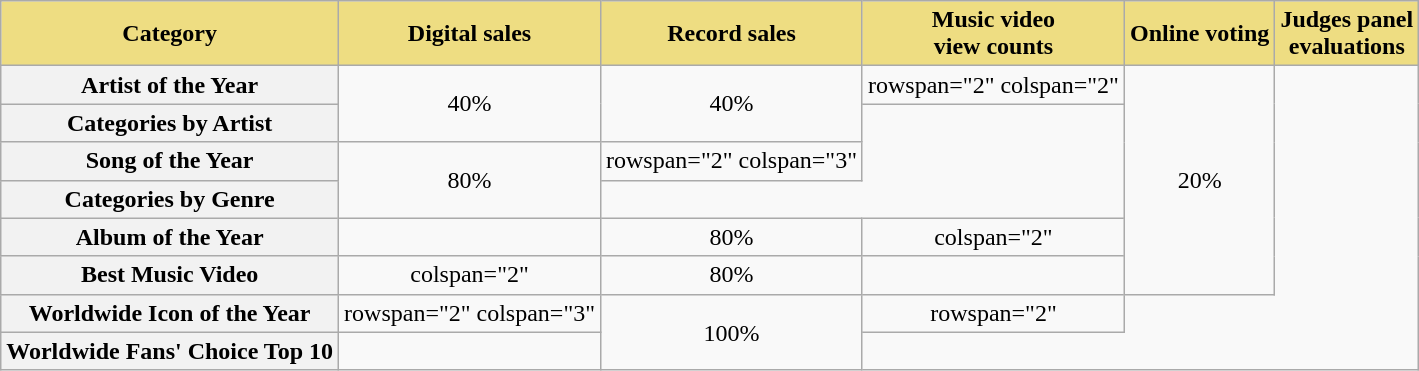<table class="wikitable" style="text-align:center">
<tr>
<th scope="col" style="background-color:#EEDD82">Category</th>
<th scope="col" style="background-color:#EEDD82">Digital sales<br></th>
<th scope="col" style="background-color:#EEDD82">Record sales</th>
<th scope="col" style="background-color:#EEDD82">Music video<br>view counts</th>
<th scope="col" style="background-color:#EEDD82">Online voting</th>
<th scope="col" style="background-color:#EEDD82">Judges panel<br>evaluations</th>
</tr>
<tr>
<th scope="col">Artist of the Year</th>
<td rowspan="2">40%<br></td>
<td rowspan="2">40%</td>
<td>rowspan="2" colspan="2" </td>
<td rowspan="6">20%</td>
</tr>
<tr>
<th scope="col">Categories by Artist</th>
</tr>
<tr>
<th scope="col">Song of the Year</th>
<td rowspan="2">80%<br></td>
<td>rowspan="2" colspan="3" </td>
</tr>
<tr>
<th scope="col">Categories by Genre</th>
</tr>
<tr>
<th scope="col">Album of the Year</th>
<td></td>
<td>80%</td>
<td>colspan="2" </td>
</tr>
<tr>
<th scope="col">Best Music Video</th>
<td>colspan="2" </td>
<td>80%</td>
<td></td>
</tr>
<tr>
<th scope="col">Worldwide Icon of the Year</th>
<td>rowspan="2" colspan="3" </td>
<td rowspan="2">100%<br></td>
<td>rowspan="2" </td>
</tr>
<tr>
<th scope="col">Worldwide Fans' Choice Top 10</th>
</tr>
</table>
